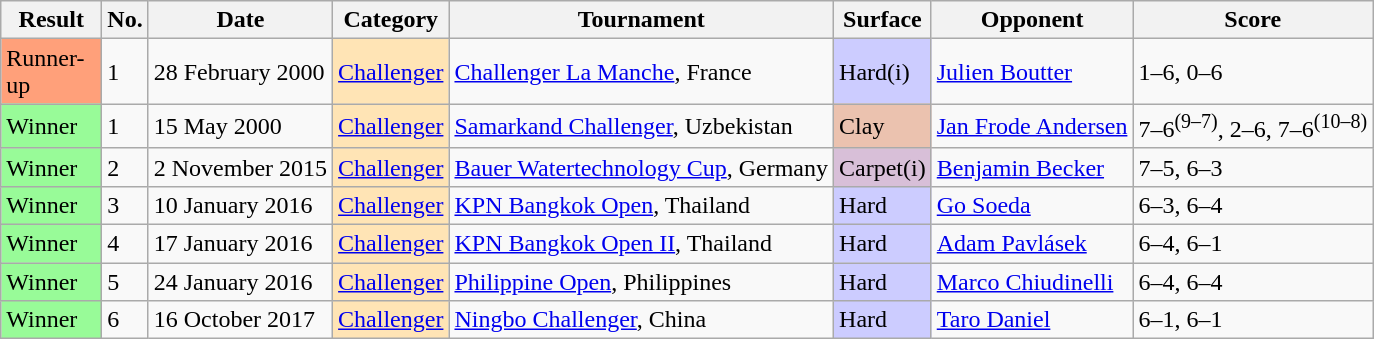<table class="sortable wikitable">
<tr>
<th scope="col" width=60>Result</th>
<th scope="col" class="unsortable">No.</th>
<th scope="col">Date</th>
<th scope="col" class="unsortable">Category</th>
<th scope="col">Tournament</th>
<th scope="col" class="unsortable">Surface</th>
<th scope="col">Opponent</th>
<th scope="col" class="unsortable">Score</th>
</tr>
<tr>
<td bgcolor=FFA07A>Runner-up</td>
<td>1</td>
<td>28 February 2000</td>
<td style=background:#FFE4B5><a href='#'>Challenger</a></td>
<td><a href='#'>Challenger La Manche</a>, France</td>
<td bgcolor=CCCCFF>Hard(i)</td>
<td> <a href='#'>Julien Boutter</a></td>
<td>1–6, 0–6</td>
</tr>
<tr>
<td bgcolor=98FB98>Winner</td>
<td>1</td>
<td>15 May 2000</td>
<td style=background:#FFE4B5><a href='#'>Challenger</a></td>
<td><a href='#'>Samarkand Challenger</a>, Uzbekistan</td>
<td bgcolor=EBC2AF>Clay</td>
<td> <a href='#'>Jan Frode Andersen</a></td>
<td>7–6<sup>(9–7)</sup>, 2–6, 7–6<sup>(10–8)</sup></td>
</tr>
<tr>
<td bgcolor=98FB98>Winner</td>
<td>2</td>
<td>2 November 2015</td>
<td style=background:#FFE4B5><a href='#'>Challenger</a></td>
<td><a href='#'>Bauer Watertechnology Cup</a>, Germany</td>
<td bgcolor=thistle>Carpet(i)</td>
<td> <a href='#'>Benjamin Becker</a></td>
<td>7–5, 6–3</td>
</tr>
<tr>
<td bgcolor=98FB98>Winner</td>
<td>3</td>
<td>10 January 2016</td>
<td style=background:#FFE4B5><a href='#'>Challenger</a></td>
<td><a href='#'>KPN Bangkok Open</a>, Thailand</td>
<td bgcolor=CCCCFF>Hard</td>
<td> <a href='#'>Go Soeda</a></td>
<td>6–3, 6–4</td>
</tr>
<tr>
<td bgcolor=98FB98>Winner</td>
<td>4</td>
<td>17 January 2016</td>
<td style=background:#FFE4B5><a href='#'>Challenger</a></td>
<td><a href='#'>KPN Bangkok Open II</a>, Thailand</td>
<td bgcolor=CCCCFF>Hard</td>
<td> <a href='#'>Adam Pavlásek</a></td>
<td>6–4, 6–1</td>
</tr>
<tr>
<td bgcolor=98FB98>Winner</td>
<td>5</td>
<td>24 January 2016</td>
<td style=background:#FFE4B5><a href='#'>Challenger</a></td>
<td><a href='#'>Philippine Open</a>, Philippines</td>
<td bgcolor=CCCCFF>Hard</td>
<td> <a href='#'>Marco Chiudinelli</a></td>
<td>6–4, 6–4</td>
</tr>
<tr>
<td bgcolor=98FB98>Winner</td>
<td>6</td>
<td>16 October 2017</td>
<td style=background:#FFE4B5><a href='#'>Challenger</a></td>
<td><a href='#'>Ningbo Challenger</a>, China</td>
<td bgcolor=CCCCFF>Hard</td>
<td> <a href='#'>Taro Daniel</a></td>
<td>6–1, 6–1</td>
</tr>
</table>
